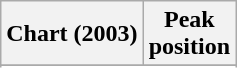<table class="wikitable sortable plainrowheaders" style="text-align:center">
<tr>
<th scope="col">Chart (2003)</th>
<th scope="col">Peak<br>position</th>
</tr>
<tr>
</tr>
<tr>
</tr>
<tr>
</tr>
</table>
